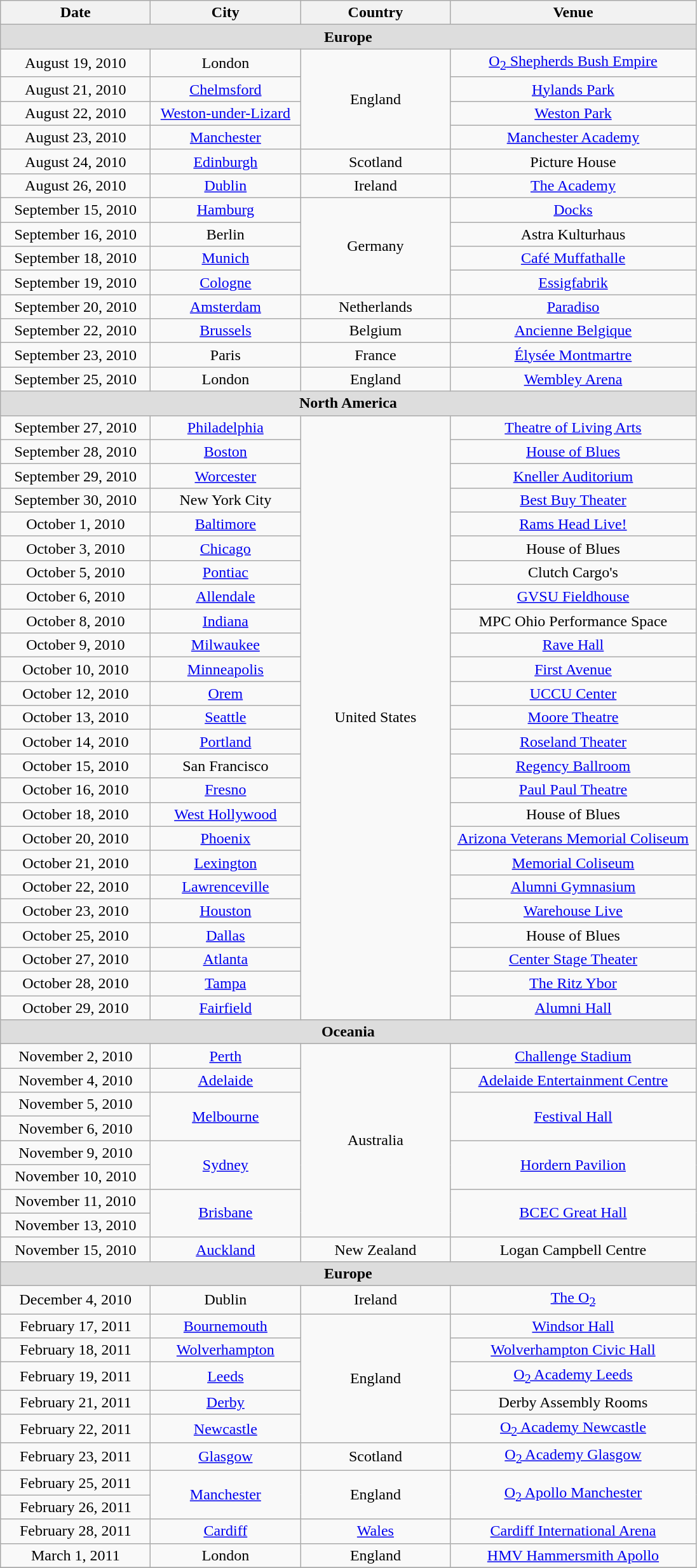<table class="wikitable" style="text-align:center;">
<tr>
<th style="width:150px;">Date</th>
<th style="width:150px;">City</th>
<th style="width:150px;">Country</th>
<th style="width:250px;">Venue</th>
</tr>
<tr>
<td colspan="4" style="background:#ddd;"><strong>Europe</strong></td>
</tr>
<tr>
<td>August 19, 2010</td>
<td>London</td>
<td rowspan="4">England</td>
<td><a href='#'>O<sub>2</sub> Shepherds Bush Empire</a></td>
</tr>
<tr>
<td>August 21, 2010</td>
<td><a href='#'>Chelmsford</a></td>
<td><a href='#'>Hylands Park</a></td>
</tr>
<tr>
<td>August 22, 2010</td>
<td><a href='#'>Weston-under-Lizard</a></td>
<td><a href='#'>Weston Park</a></td>
</tr>
<tr>
<td>August 23, 2010</td>
<td><a href='#'>Manchester</a></td>
<td><a href='#'>Manchester Academy</a></td>
</tr>
<tr>
<td>August 24, 2010</td>
<td><a href='#'>Edinburgh</a></td>
<td>Scotland</td>
<td>Picture House</td>
</tr>
<tr>
<td>August 26, 2010</td>
<td><a href='#'>Dublin</a></td>
<td>Ireland</td>
<td><a href='#'>The Academy</a></td>
</tr>
<tr>
<td>September 15, 2010</td>
<td><a href='#'>Hamburg</a></td>
<td rowspan="4">Germany</td>
<td><a href='#'>Docks</a></td>
</tr>
<tr>
<td>September 16, 2010</td>
<td>Berlin</td>
<td>Astra Kulturhaus</td>
</tr>
<tr>
<td>September 18, 2010</td>
<td><a href='#'>Munich</a></td>
<td><a href='#'>Café Muffathalle</a></td>
</tr>
<tr>
<td>September 19, 2010</td>
<td><a href='#'>Cologne</a></td>
<td><a href='#'>Essigfabrik</a></td>
</tr>
<tr>
<td>September 20, 2010</td>
<td><a href='#'>Amsterdam</a></td>
<td>Netherlands</td>
<td><a href='#'>Paradiso</a></td>
</tr>
<tr>
<td>September 22, 2010</td>
<td><a href='#'>Brussels</a></td>
<td>Belgium</td>
<td><a href='#'>Ancienne Belgique</a></td>
</tr>
<tr>
<td>September 23, 2010</td>
<td>Paris</td>
<td>France</td>
<td><a href='#'>Élysée Montmartre</a></td>
</tr>
<tr>
<td>September 25, 2010</td>
<td>London</td>
<td>England</td>
<td><a href='#'>Wembley Arena</a></td>
</tr>
<tr>
<td colspan="4" style="background:#ddd;"><strong>North America</strong></td>
</tr>
<tr>
<td>September 27, 2010</td>
<td><a href='#'>Philadelphia</a></td>
<td rowspan="25">United States</td>
<td><a href='#'>Theatre of Living Arts</a></td>
</tr>
<tr>
<td>September 28, 2010</td>
<td><a href='#'>Boston</a></td>
<td><a href='#'>House of Blues</a></td>
</tr>
<tr>
<td>September 29, 2010</td>
<td><a href='#'>Worcester</a></td>
<td><a href='#'>Kneller Auditorium</a></td>
</tr>
<tr>
<td>September 30, 2010</td>
<td>New York City</td>
<td><a href='#'>Best Buy Theater</a></td>
</tr>
<tr>
<td>October 1, 2010</td>
<td><a href='#'>Baltimore</a></td>
<td><a href='#'>Rams Head Live!</a></td>
</tr>
<tr>
<td>October 3, 2010</td>
<td><a href='#'>Chicago</a></td>
<td>House of Blues</td>
</tr>
<tr>
<td>October 5, 2010</td>
<td><a href='#'>Pontiac</a></td>
<td>Clutch Cargo's</td>
</tr>
<tr>
<td>October 6, 2010</td>
<td><a href='#'>Allendale</a></td>
<td><a href='#'>GVSU Fieldhouse</a></td>
</tr>
<tr>
<td>October 8, 2010</td>
<td><a href='#'>Indiana</a></td>
<td>MPC Ohio Performance Space</td>
</tr>
<tr>
<td>October 9, 2010</td>
<td><a href='#'>Milwaukee</a></td>
<td><a href='#'>Rave Hall</a></td>
</tr>
<tr>
<td>October 10, 2010</td>
<td><a href='#'>Minneapolis</a></td>
<td><a href='#'>First Avenue</a></td>
</tr>
<tr>
<td>October 12, 2010</td>
<td><a href='#'>Orem</a></td>
<td><a href='#'>UCCU Center</a></td>
</tr>
<tr>
<td>October 13, 2010</td>
<td><a href='#'>Seattle</a></td>
<td><a href='#'>Moore Theatre</a></td>
</tr>
<tr>
<td>October 14, 2010</td>
<td><a href='#'>Portland</a></td>
<td><a href='#'>Roseland Theater</a></td>
</tr>
<tr>
<td>October 15, 2010</td>
<td>San Francisco</td>
<td><a href='#'>Regency Ballroom</a></td>
</tr>
<tr>
<td>October 16, 2010</td>
<td><a href='#'>Fresno</a></td>
<td><a href='#'>Paul Paul Theatre</a></td>
</tr>
<tr>
<td>October 18, 2010</td>
<td><a href='#'>West Hollywood</a></td>
<td>House of Blues</td>
</tr>
<tr>
<td>October 20, 2010</td>
<td><a href='#'>Phoenix</a></td>
<td><a href='#'>Arizona Veterans Memorial Coliseum</a></td>
</tr>
<tr>
<td>October 21, 2010</td>
<td><a href='#'>Lexington</a></td>
<td><a href='#'>Memorial Coliseum</a></td>
</tr>
<tr>
<td>October 22, 2010</td>
<td><a href='#'>Lawrenceville</a></td>
<td><a href='#'>Alumni Gymnasium</a></td>
</tr>
<tr>
<td>October 23, 2010</td>
<td><a href='#'>Houston</a></td>
<td><a href='#'>Warehouse Live</a></td>
</tr>
<tr>
<td>October 25, 2010</td>
<td><a href='#'>Dallas</a></td>
<td>House of Blues</td>
</tr>
<tr>
<td>October 27, 2010</td>
<td><a href='#'>Atlanta</a></td>
<td><a href='#'>Center Stage Theater</a></td>
</tr>
<tr>
<td>October 28, 2010</td>
<td><a href='#'>Tampa</a></td>
<td><a href='#'>The Ritz Ybor</a></td>
</tr>
<tr>
<td>October 29, 2010</td>
<td><a href='#'>Fairfield</a></td>
<td><a href='#'>Alumni Hall</a></td>
</tr>
<tr>
<td colspan="4" style="background:#ddd;"><strong>Oceania</strong></td>
</tr>
<tr>
<td>November 2, 2010</td>
<td><a href='#'>Perth</a></td>
<td rowspan="8">Australia</td>
<td><a href='#'>Challenge Stadium</a></td>
</tr>
<tr>
<td>November 4, 2010</td>
<td><a href='#'>Adelaide</a></td>
<td><a href='#'>Adelaide Entertainment Centre</a></td>
</tr>
<tr>
<td>November 5, 2010</td>
<td rowspan="2"><a href='#'>Melbourne</a></td>
<td rowspan="2"><a href='#'>Festival Hall</a></td>
</tr>
<tr>
<td>November 6, 2010</td>
</tr>
<tr>
<td>November 9, 2010</td>
<td rowspan="2"><a href='#'>Sydney</a></td>
<td rowspan="2"><a href='#'>Hordern Pavilion</a></td>
</tr>
<tr>
<td>November 10, 2010</td>
</tr>
<tr>
<td>November 11, 2010</td>
<td rowspan="2"><a href='#'>Brisbane</a></td>
<td rowspan="2"><a href='#'>BCEC Great Hall</a></td>
</tr>
<tr>
<td>November 13, 2010</td>
</tr>
<tr>
<td>November 15, 2010</td>
<td><a href='#'>Auckland</a></td>
<td>New Zealand</td>
<td>Logan Campbell Centre</td>
</tr>
<tr>
<td colspan="4" style="background:#ddd;"><strong>Europe</strong></td>
</tr>
<tr>
<td>December 4, 2010</td>
<td>Dublin</td>
<td>Ireland</td>
<td><a href='#'>The O<sub>2</sub></a></td>
</tr>
<tr>
<td>February 17, 2011</td>
<td><a href='#'>Bournemouth</a></td>
<td rowspan="5">England</td>
<td><a href='#'>Windsor Hall</a></td>
</tr>
<tr>
<td>February 18, 2011</td>
<td><a href='#'>Wolverhampton</a></td>
<td><a href='#'>Wolverhampton Civic Hall</a></td>
</tr>
<tr>
<td>February 19, 2011</td>
<td><a href='#'>Leeds</a></td>
<td><a href='#'>O<sub>2</sub> Academy Leeds</a></td>
</tr>
<tr>
<td>February 21, 2011</td>
<td><a href='#'>Derby</a></td>
<td>Derby Assembly Rooms</td>
</tr>
<tr>
<td>February 22, 2011</td>
<td><a href='#'>Newcastle</a></td>
<td><a href='#'>O<sub>2</sub> Academy Newcastle</a></td>
</tr>
<tr>
<td>February 23, 2011</td>
<td><a href='#'>Glasgow</a></td>
<td>Scotland</td>
<td><a href='#'>O<sub>2</sub> Academy Glasgow</a></td>
</tr>
<tr>
<td>February 25, 2011</td>
<td rowspan="2"><a href='#'>Manchester</a></td>
<td rowspan="2">England</td>
<td rowspan="2"><a href='#'>O<sub>2</sub> Apollo Manchester</a></td>
</tr>
<tr>
<td>February 26, 2011</td>
</tr>
<tr>
<td>February 28, 2011</td>
<td><a href='#'>Cardiff</a></td>
<td><a href='#'>Wales</a></td>
<td><a href='#'>Cardiff International Arena</a></td>
</tr>
<tr>
<td>March 1, 2011</td>
<td>London</td>
<td>England</td>
<td><a href='#'>HMV Hammersmith Apollo</a></td>
</tr>
<tr>
</tr>
</table>
